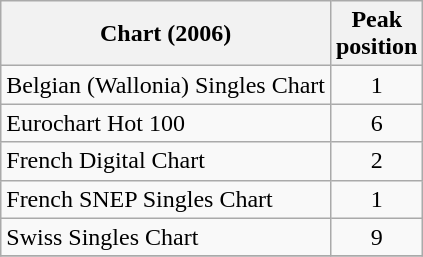<table class="wikitable sortable">
<tr>
<th>Chart (2006)</th>
<th>Peak<br>position</th>
</tr>
<tr>
<td>Belgian (Wallonia) Singles Chart</td>
<td align="center">1</td>
</tr>
<tr>
<td>Eurochart Hot 100</td>
<td align="center">6</td>
</tr>
<tr>
<td>French Digital Chart</td>
<td align="center">2</td>
</tr>
<tr>
<td>French SNEP Singles Chart</td>
<td align="center">1</td>
</tr>
<tr>
<td>Swiss Singles Chart</td>
<td align="center">9</td>
</tr>
<tr>
</tr>
</table>
